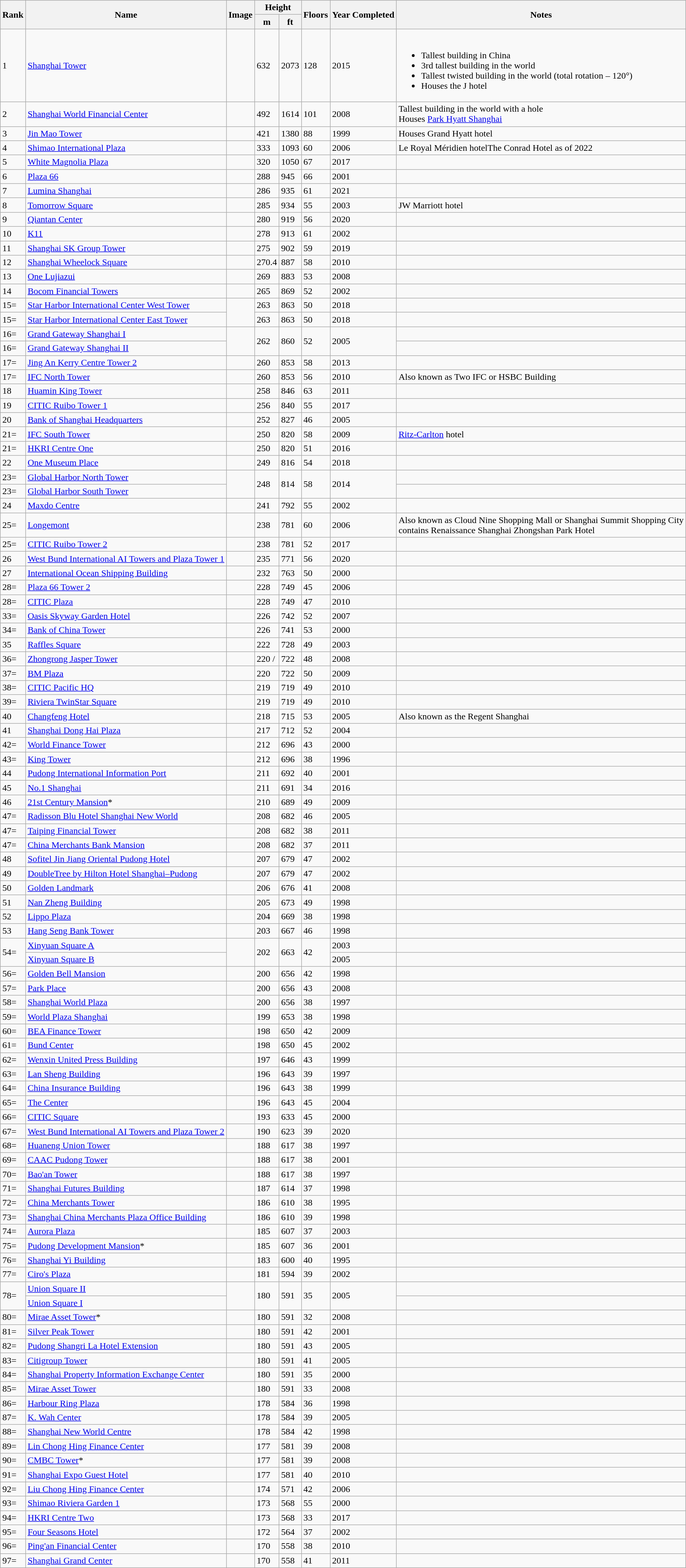<table class="wikitable sortable">
<tr>
<th rowspan="2">Rank</th>
<th rowspan="2">Name</th>
<th rowspan="2" class="unsortable">Image</th>
<th colspan="2">Height</th>
<th rowspan="2">Floors</th>
<th rowspan="2">Year Completed</th>
<th rowspan="2" class="unsortable">Notes</th>
</tr>
<tr>
<th>m</th>
<th>ft</th>
</tr>
<tr>
<td>1</td>
<td><a href='#'>Shanghai Tower</a></td>
<td></td>
<td>632</td>
<td>2073</td>
<td>128</td>
<td>2015</td>
<td><br><ul><li>Tallest building in China</li><li>3rd tallest building in the world</li><li>Tallest twisted building in the world (total rotation – 120°)</li><li>Houses the J hotel</li></ul></td>
</tr>
<tr>
<td>2</td>
<td><a href='#'>Shanghai World Financial Center</a></td>
<td></td>
<td>492</td>
<td>1614</td>
<td>101</td>
<td>2008</td>
<td>Tallest building in the world with a hole<br>Houses <a href='#'>Park Hyatt Shanghai</a></td>
</tr>
<tr>
<td>3</td>
<td><a href='#'>Jin Mao Tower</a></td>
<td></td>
<td>421</td>
<td>1380</td>
<td>88</td>
<td>1999</td>
<td>Houses Grand Hyatt hotel</td>
</tr>
<tr>
<td>4</td>
<td><a href='#'>Shimao International Plaza</a></td>
<td></td>
<td>333</td>
<td>1093</td>
<td>60</td>
<td>2006</td>
<td>Le Royal Méridien hotelThe Conrad Hotel as of 2022</td>
</tr>
<tr>
<td>5</td>
<td><a href='#'>White Magnolia Plaza</a></td>
<td></td>
<td>320</td>
<td>1050</td>
<td>67</td>
<td>2017</td>
<td></td>
</tr>
<tr>
<td>6</td>
<td><a href='#'>Plaza 66</a><br></td>
<td></td>
<td>288</td>
<td>945</td>
<td>66</td>
<td>2001</td>
<td></td>
</tr>
<tr>
<td>7</td>
<td><a href='#'>Lumina Shanghai</a></td>
<td></td>
<td>286</td>
<td>935</td>
<td>61</td>
<td>2021</td>
<td></td>
</tr>
<tr>
<td>8</td>
<td><a href='#'>Tomorrow Square</a></td>
<td></td>
<td>285</td>
<td>934</td>
<td>55</td>
<td>2003</td>
<td>JW Marriott hotel</td>
</tr>
<tr>
<td>9</td>
<td><a href='#'>Qiantan Center</a></td>
<td></td>
<td>280</td>
<td>919</td>
<td>56</td>
<td>2020</td>
<td></td>
</tr>
<tr>
<td>10</td>
<td><a href='#'>K11</a></td>
<td></td>
<td>278</td>
<td>913</td>
<td>61</td>
<td>2002</td>
<td></td>
</tr>
<tr>
<td>11</td>
<td><a href='#'>Shanghai SK Group Tower</a></td>
<td></td>
<td>275</td>
<td>902</td>
<td>59</td>
<td>2019</td>
<td></td>
</tr>
<tr>
<td>12</td>
<td><a href='#'>Shanghai Wheelock Square</a></td>
<td></td>
<td>270.4</td>
<td>887</td>
<td>58</td>
<td>2010</td>
<td></td>
</tr>
<tr>
<td>13</td>
<td><a href='#'>One Lujiazui</a></td>
<td></td>
<td>269</td>
<td>883</td>
<td>53</td>
<td>2008</td>
<td></td>
</tr>
<tr>
<td>14</td>
<td><a href='#'>Bocom Financial Towers</a></td>
<td></td>
<td>265</td>
<td>869</td>
<td>52</td>
<td>2002</td>
<td></td>
</tr>
<tr>
<td>15=</td>
<td><a href='#'>Star Harbor International Center West Tower</a></td>
<td rowspan="2"></td>
<td>263</td>
<td>863</td>
<td>50</td>
<td>2018</td>
<td></td>
</tr>
<tr>
<td>15=</td>
<td><a href='#'>Star Harbor International Center East Tower</a></td>
<td>263</td>
<td>863</td>
<td>50</td>
<td>2018</td>
<td></td>
</tr>
<tr>
<td>16=</td>
<td><a href='#'>Grand Gateway Shanghai I</a></td>
<td rowspan="2"></td>
<td rowspan="2">262</td>
<td rowspan="2">860</td>
<td rowspan="2">52</td>
<td rowspan="2">2005</td>
<td></td>
</tr>
<tr>
<td>16=</td>
<td><a href='#'>Grand Gateway Shanghai II</a></td>
<td></td>
</tr>
<tr>
<td>17=</td>
<td><a href='#'>Jing An Kerry Centre Tower 2</a></td>
<td></td>
<td>260</td>
<td>853</td>
<td>58</td>
<td>2013</td>
<td></td>
</tr>
<tr>
<td>17=</td>
<td><a href='#'>IFC North Tower</a></td>
<td></td>
<td>260</td>
<td>853</td>
<td>56</td>
<td>2010</td>
<td>Also known as Two IFC or HSBC Building</td>
</tr>
<tr>
<td>18</td>
<td><a href='#'>Huamin King Tower</a></td>
<td></td>
<td>258</td>
<td>846</td>
<td>63</td>
<td>2011</td>
<td></td>
</tr>
<tr>
<td>19</td>
<td><a href='#'>CITIC Ruibo Tower 1</a></td>
<td></td>
<td>256</td>
<td>840</td>
<td>55</td>
<td>2017</td>
<td></td>
</tr>
<tr>
<td>20</td>
<td><a href='#'>Bank of Shanghai Headquarters</a></td>
<td></td>
<td>252</td>
<td>827</td>
<td>46</td>
<td>2005</td>
<td></td>
</tr>
<tr>
<td>21=</td>
<td><a href='#'>IFC South Tower</a></td>
<td></td>
<td>250</td>
<td>820</td>
<td>58</td>
<td>2009</td>
<td><a href='#'>Ritz-Carlton</a> hotel</td>
</tr>
<tr>
<td>21=</td>
<td><a href='#'>HKRI Centre One</a></td>
<td></td>
<td>250</td>
<td>820</td>
<td>51</td>
<td>2016</td>
<td></td>
</tr>
<tr>
<td>22</td>
<td><a href='#'>One Museum Place</a></td>
<td></td>
<td>249</td>
<td>816</td>
<td>54</td>
<td>2018</td>
<td></td>
</tr>
<tr>
<td>23=</td>
<td><a href='#'>Global Harbor North Tower</a></td>
<td rowspan="2"></td>
<td rowspan="2">248</td>
<td rowspan="2">814</td>
<td rowspan="2">58</td>
<td rowspan="2">2014</td>
<td></td>
</tr>
<tr>
<td>23=</td>
<td><a href='#'>Global Harbor South Tower</a></td>
<td></td>
</tr>
<tr>
<td>24</td>
<td><a href='#'>Maxdo Centre</a></td>
<td></td>
<td>241</td>
<td>792</td>
<td>55</td>
<td>2002</td>
<td></td>
</tr>
<tr>
<td>25=</td>
<td><a href='#'>Longemont</a></td>
<td></td>
<td>238</td>
<td>781</td>
<td>60</td>
<td>2006</td>
<td>Also known as Cloud Nine Shopping Mall or Shanghai Summit Shopping City<br>contains Renaissance Shanghai Zhongshan Park Hotel</td>
</tr>
<tr>
<td>25=</td>
<td><a href='#'>CITIC Ruibo Tower 2</a></td>
<td></td>
<td>238</td>
<td>781</td>
<td>52</td>
<td>2017</td>
<td></td>
</tr>
<tr>
<td>26</td>
<td><a href='#'>West Bund International AI Towers and Plaza Tower 1</a></td>
<td></td>
<td>235</td>
<td>771</td>
<td>56</td>
<td>2020</td>
<td></td>
</tr>
<tr>
<td>27</td>
<td><a href='#'>International Ocean Shipping Building</a></td>
<td></td>
<td>232</td>
<td>763</td>
<td>50</td>
<td>2000</td>
<td></td>
</tr>
<tr>
<td>28=</td>
<td><a href='#'>Plaza 66 Tower 2</a></td>
<td></td>
<td>228</td>
<td>749</td>
<td>45</td>
<td>2006</td>
<td></td>
</tr>
<tr>
<td>28=</td>
<td><a href='#'>CITIC Plaza</a></td>
<td></td>
<td>228</td>
<td>749</td>
<td>47</td>
<td>2010</td>
<td></td>
</tr>
<tr>
<td>33=</td>
<td><a href='#'>Oasis Skyway Garden Hotel</a></td>
<td></td>
<td>226</td>
<td>742</td>
<td>52</td>
<td>2007</td>
<td></td>
</tr>
<tr>
<td>34=</td>
<td><a href='#'>Bank of China Tower</a></td>
<td></td>
<td>226</td>
<td>741</td>
<td>53</td>
<td>2000</td>
<td></td>
</tr>
<tr>
<td>35</td>
<td><a href='#'>Raffles Square</a></td>
<td></td>
<td>222</td>
<td>728</td>
<td>49</td>
<td>2003</td>
<td></td>
</tr>
<tr>
<td>36=</td>
<td><a href='#'>Zhongrong Jasper Tower</a></td>
<td></td>
<td>220 /</td>
<td>722</td>
<td>48</td>
<td>2008</td>
<td></td>
</tr>
<tr>
<td>37=</td>
<td><a href='#'>BM Plaza</a></td>
<td></td>
<td>220</td>
<td>722</td>
<td>50</td>
<td>2009</td>
<td></td>
</tr>
<tr>
<td>38=</td>
<td><a href='#'>CITIC Pacific HQ</a></td>
<td></td>
<td>219</td>
<td>719</td>
<td>49</td>
<td>2010</td>
<td></td>
</tr>
<tr>
<td>39=</td>
<td><a href='#'>Riviera TwinStar Square</a></td>
<td></td>
<td>219</td>
<td>719</td>
<td>49</td>
<td>2010</td>
<td></td>
</tr>
<tr>
<td>40</td>
<td><a href='#'>Changfeng Hotel</a></td>
<td></td>
<td>218</td>
<td>715</td>
<td>53</td>
<td>2005</td>
<td>Also known as the Regent Shanghai</td>
</tr>
<tr>
<td>41</td>
<td><a href='#'>Shanghai Dong Hai Plaza</a></td>
<td></td>
<td>217</td>
<td>712</td>
<td>52</td>
<td>2004</td>
<td></td>
</tr>
<tr>
<td>42=</td>
<td><a href='#'>World Finance Tower</a></td>
<td></td>
<td>212</td>
<td>696</td>
<td>43</td>
<td>2000</td>
<td></td>
</tr>
<tr>
<td>43=</td>
<td><a href='#'>King Tower</a></td>
<td></td>
<td>212</td>
<td>696</td>
<td>38</td>
<td>1996</td>
<td></td>
</tr>
<tr>
<td>44</td>
<td><a href='#'>Pudong International Information Port</a></td>
<td></td>
<td>211</td>
<td>692</td>
<td>40</td>
<td>2001</td>
<td></td>
</tr>
<tr>
<td>45</td>
<td><a href='#'>No.1 Shanghai</a></td>
<td></td>
<td>211</td>
<td>691</td>
<td>34</td>
<td>2016</td>
<td></td>
</tr>
<tr>
<td>46</td>
<td><a href='#'>21st Century Mansion</a>*</td>
<td></td>
<td>210</td>
<td>689</td>
<td>49</td>
<td>2009</td>
<td></td>
</tr>
<tr>
<td>47=</td>
<td><a href='#'>Radisson Blu Hotel Shanghai New World</a></td>
<td></td>
<td>208</td>
<td>682</td>
<td>46</td>
<td>2005</td>
<td></td>
</tr>
<tr>
<td>47=</td>
<td><a href='#'>Taiping Financial Tower</a></td>
<td></td>
<td>208</td>
<td>682</td>
<td>38</td>
<td>2011</td>
<td></td>
</tr>
<tr>
<td>47=</td>
<td><a href='#'>China Merchants Bank Mansion</a></td>
<td></td>
<td>208</td>
<td>682</td>
<td>37</td>
<td>2011</td>
<td></td>
</tr>
<tr>
<td>48</td>
<td><a href='#'>Sofitel Jin Jiang Oriental Pudong Hotel</a></td>
<td></td>
<td>207</td>
<td>679</td>
<td>47</td>
<td>2002</td>
<td></td>
</tr>
<tr>
<td>49</td>
<td><a href='#'>DoubleTree by Hilton Hotel Shanghai–Pudong</a></td>
<td></td>
<td>207</td>
<td>679</td>
<td>47</td>
<td>2002</td>
<td></td>
</tr>
<tr>
<td>50</td>
<td><a href='#'>Golden Landmark</a></td>
<td></td>
<td>206</td>
<td>676</td>
<td>41</td>
<td>2008</td>
<td></td>
</tr>
<tr>
<td>51</td>
<td><a href='#'>Nan Zheng Building</a></td>
<td></td>
<td>205</td>
<td>673</td>
<td>49</td>
<td>1998</td>
<td></td>
</tr>
<tr>
<td>52</td>
<td><a href='#'>Lippo Plaza</a></td>
<td></td>
<td>204</td>
<td>669</td>
<td>38</td>
<td>1998</td>
<td></td>
</tr>
<tr>
<td>53</td>
<td><a href='#'>Hang Seng Bank Tower</a></td>
<td></td>
<td>203</td>
<td>667</td>
<td>46</td>
<td>1998</td>
<td></td>
</tr>
<tr>
<td rowspan="2">54=</td>
<td><a href='#'>Xinyuan Square A</a></td>
<td rowspan="2"></td>
<td rowspan="2">202</td>
<td rowspan="2">663</td>
<td rowspan="2">42</td>
<td>2003</td>
<td></td>
</tr>
<tr>
<td><a href='#'>Xinyuan Square B</a></td>
<td>2005</td>
<td></td>
</tr>
<tr>
<td>56=</td>
<td><a href='#'>Golden Bell Mansion</a></td>
<td></td>
<td>200</td>
<td>656</td>
<td>42</td>
<td>1998</td>
<td></td>
</tr>
<tr>
<td>57=</td>
<td><a href='#'>Park Place</a></td>
<td></td>
<td>200</td>
<td>656</td>
<td>43</td>
<td>2008</td>
<td></td>
</tr>
<tr>
<td>58=</td>
<td><a href='#'>Shanghai World Plaza</a></td>
<td></td>
<td>200</td>
<td>656</td>
<td>38</td>
<td>1997</td>
<td></td>
</tr>
<tr>
<td>59=</td>
<td><a href='#'>World Plaza Shanghai</a></td>
<td></td>
<td>199</td>
<td>653</td>
<td>38</td>
<td>1998</td>
<td></td>
</tr>
<tr>
<td>60=</td>
<td><a href='#'>BEA Finance Tower</a></td>
<td></td>
<td>198</td>
<td>650</td>
<td>42</td>
<td>2009</td>
<td></td>
</tr>
<tr>
<td>61=</td>
<td><a href='#'>Bund Center</a></td>
<td></td>
<td>198</td>
<td>650</td>
<td>45</td>
<td>2002</td>
<td></td>
</tr>
<tr>
<td>62=</td>
<td><a href='#'>Wenxin United Press Building</a></td>
<td></td>
<td>197</td>
<td>646</td>
<td>43</td>
<td>1999</td>
<td></td>
</tr>
<tr>
<td>63=</td>
<td><a href='#'>Lan Sheng Building</a></td>
<td></td>
<td>196</td>
<td>643</td>
<td>39</td>
<td>1997</td>
<td></td>
</tr>
<tr>
<td>64=</td>
<td><a href='#'>China Insurance Building</a></td>
<td></td>
<td>196</td>
<td>643</td>
<td>38</td>
<td>1999</td>
<td></td>
</tr>
<tr>
<td>65=</td>
<td><a href='#'>The Center</a></td>
<td></td>
<td>196</td>
<td>643</td>
<td>45</td>
<td>2004</td>
<td></td>
</tr>
<tr>
<td>66=</td>
<td><a href='#'>CITIC Square</a></td>
<td></td>
<td>193</td>
<td>633</td>
<td>45</td>
<td>2000</td>
<td></td>
</tr>
<tr>
<td>67=</td>
<td><a href='#'>West Bund International AI Towers and Plaza Tower 2</a></td>
<td></td>
<td>190</td>
<td>623</td>
<td>39</td>
<td>2020</td>
<td></td>
</tr>
<tr>
<td>68=</td>
<td><a href='#'>Huaneng Union Tower</a></td>
<td></td>
<td>188</td>
<td>617</td>
<td>38</td>
<td>1997</td>
<td></td>
</tr>
<tr>
<td>69=</td>
<td><a href='#'>CAAC Pudong Tower</a></td>
<td></td>
<td>188</td>
<td>617</td>
<td>38</td>
<td>2001</td>
<td></td>
</tr>
<tr>
<td>70=</td>
<td><a href='#'>Bao'an Tower</a></td>
<td></td>
<td>188</td>
<td>617</td>
<td>38</td>
<td>1997</td>
<td></td>
</tr>
<tr>
<td>71=</td>
<td><a href='#'>Shanghai Futures Building</a></td>
<td></td>
<td>187</td>
<td>614</td>
<td>37</td>
<td>1998</td>
<td></td>
</tr>
<tr>
<td>72=</td>
<td><a href='#'>China Merchants Tower</a></td>
<td></td>
<td>186</td>
<td>610</td>
<td>38</td>
<td>1995</td>
<td></td>
</tr>
<tr>
<td>73=</td>
<td><a href='#'>Shanghai China Merchants Plaza Office Building</a></td>
<td></td>
<td>186</td>
<td>610</td>
<td>39</td>
<td>1998</td>
<td></td>
</tr>
<tr>
<td>74=</td>
<td><a href='#'>Aurora Plaza</a></td>
<td></td>
<td>185</td>
<td>607</td>
<td>37</td>
<td>2003</td>
<td></td>
</tr>
<tr>
<td>75=</td>
<td><a href='#'>Pudong Development Mansion</a>*</td>
<td></td>
<td>185</td>
<td>607</td>
<td>36</td>
<td>2001</td>
<td></td>
</tr>
<tr>
<td>76=</td>
<td><a href='#'>Shanghai Yi Building</a></td>
<td></td>
<td>183</td>
<td>600</td>
<td>40</td>
<td>1995</td>
<td></td>
</tr>
<tr>
<td>77=</td>
<td><a href='#'>Ciro's Plaza</a></td>
<td></td>
<td>181</td>
<td>594</td>
<td>39</td>
<td>2002</td>
<td></td>
</tr>
<tr>
<td rowspan="2">78=</td>
<td><a href='#'>Union Square II</a></td>
<td rowspan="2"></td>
<td rowspan="2">180</td>
<td rowspan="2">591</td>
<td rowspan="2">35</td>
<td rowspan="2">2005</td>
<td></td>
</tr>
<tr>
<td><a href='#'>Union Square I</a></td>
<td></td>
</tr>
<tr>
<td>80=</td>
<td><a href='#'>Mirae Asset Tower</a>*</td>
<td></td>
<td>180</td>
<td>591</td>
<td>32</td>
<td>2008</td>
<td></td>
</tr>
<tr>
<td>81=</td>
<td><a href='#'>Silver Peak Tower</a></td>
<td></td>
<td>180</td>
<td>591</td>
<td>42</td>
<td>2001</td>
<td></td>
</tr>
<tr>
<td>82=</td>
<td><a href='#'>Pudong Shangri La Hotel Extension</a></td>
<td></td>
<td>180</td>
<td>591</td>
<td>43</td>
<td>2005</td>
<td></td>
</tr>
<tr>
<td>83=</td>
<td><a href='#'>Citigroup Tower</a></td>
<td></td>
<td>180</td>
<td>591</td>
<td>41</td>
<td>2005</td>
<td></td>
</tr>
<tr>
<td>84=</td>
<td><a href='#'>Shanghai Property Information Exchange Center</a></td>
<td></td>
<td>180</td>
<td>591</td>
<td>35</td>
<td>2000</td>
<td></td>
</tr>
<tr>
<td>85=</td>
<td><a href='#'>Mirae Asset Tower</a></td>
<td></td>
<td>180</td>
<td>591</td>
<td>33</td>
<td>2008</td>
<td></td>
</tr>
<tr>
<td>86=</td>
<td><a href='#'>Harbour Ring Plaza</a></td>
<td></td>
<td>178</td>
<td>584</td>
<td>36</td>
<td>1998</td>
<td></td>
</tr>
<tr>
<td>87=</td>
<td><a href='#'>K. Wah Center</a></td>
<td></td>
<td>178</td>
<td>584</td>
<td>39</td>
<td>2005</td>
<td></td>
</tr>
<tr>
<td>88=</td>
<td><a href='#'>Shanghai New World Centre</a></td>
<td></td>
<td>178</td>
<td>584</td>
<td>42</td>
<td>1998</td>
<td></td>
</tr>
<tr>
<td>89=</td>
<td><a href='#'>Lin Chong Hing Finance Center</a></td>
<td></td>
<td>177</td>
<td>581</td>
<td>39</td>
<td>2008</td>
<td></td>
</tr>
<tr>
<td>90=</td>
<td><a href='#'>CMBC Tower</a>*</td>
<td></td>
<td>177</td>
<td>581</td>
<td>39</td>
<td>2008</td>
<td></td>
</tr>
<tr>
<td>91=</td>
<td><a href='#'>Shanghai Expo Guest Hotel</a></td>
<td></td>
<td>177</td>
<td>581</td>
<td>40</td>
<td>2010</td>
<td></td>
</tr>
<tr>
<td>92=</td>
<td><a href='#'>Liu Chong Hing Finance Center</a></td>
<td></td>
<td>174</td>
<td>571</td>
<td>42</td>
<td>2006</td>
<td></td>
</tr>
<tr>
<td>93=</td>
<td><a href='#'>Shimao Riviera Garden 1</a></td>
<td></td>
<td>173</td>
<td>568</td>
<td>55</td>
<td>2000</td>
<td></td>
</tr>
<tr>
<td>94=</td>
<td><a href='#'>HKRI Centre Two</a></td>
<td></td>
<td>173</td>
<td>568</td>
<td>33</td>
<td>2017</td>
<td></td>
</tr>
<tr>
<td>95=</td>
<td><a href='#'>Four Seasons Hotel</a></td>
<td></td>
<td>172</td>
<td>564</td>
<td>37</td>
<td>2002</td>
<td></td>
</tr>
<tr>
<td>96=</td>
<td><a href='#'>Ping'an Financial Center</a></td>
<td></td>
<td>170</td>
<td>558</td>
<td>38</td>
<td>2010</td>
<td></td>
</tr>
<tr>
<td>97=</td>
<td><a href='#'>Shanghai Grand Center</a></td>
<td></td>
<td>170</td>
<td>558</td>
<td>41</td>
<td>2011</td>
<td></td>
</tr>
</table>
